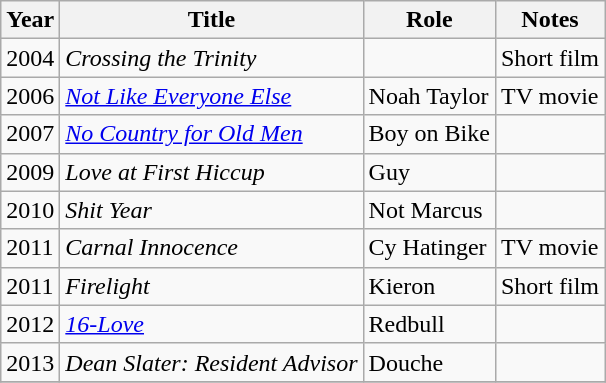<table class="wikitable">
<tr>
<th>Year</th>
<th>Title</th>
<th>Role</th>
<th>Notes</th>
</tr>
<tr>
<td>2004</td>
<td><em>Crossing the Trinity</em></td>
<td></td>
<td>Short film</td>
</tr>
<tr>
<td>2006</td>
<td><em><a href='#'>Not Like Everyone Else</a></em></td>
<td>Noah Taylor</td>
<td>TV movie</td>
</tr>
<tr>
<td>2007</td>
<td><em><a href='#'>No Country for Old Men</a></em></td>
<td>Boy on Bike</td>
<td></td>
</tr>
<tr>
<td>2009</td>
<td><em>Love at First Hiccup</em></td>
<td>Guy</td>
<td></td>
</tr>
<tr>
<td>2010</td>
<td><em>Shit Year</em></td>
<td>Not Marcus</td>
<td></td>
</tr>
<tr>
<td>2011</td>
<td><em>Carnal Innocence</em></td>
<td>Cy Hatinger</td>
<td>TV movie</td>
</tr>
<tr>
<td>2011</td>
<td><em>Firelight</em></td>
<td>Kieron</td>
<td>Short film</td>
</tr>
<tr>
<td>2012</td>
<td><em><a href='#'>16-Love</a></em></td>
<td>Redbull</td>
<td></td>
</tr>
<tr>
<td>2013</td>
<td><em>Dean Slater: Resident Advisor</em></td>
<td>Douche</td>
<td></td>
</tr>
<tr>
</tr>
</table>
